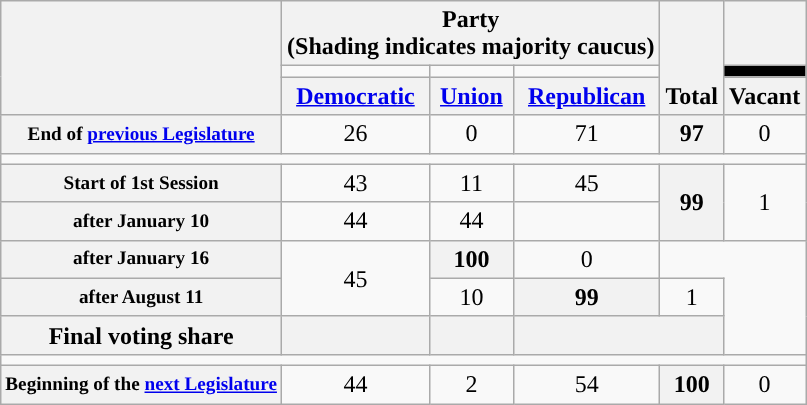<table class=wikitable style="text-align:center">
<tr style="vertical-align:bottom;">
<th rowspan=3></th>
<th colspan=3>Party <div>(Shading indicates majority caucus)</div></th>
<th rowspan=3>Total</th>
<th></th>
</tr>
<tr style="height:5px">
<td style="background-color:"></td>
<td style="background-color:"></td>
<td style="background-color:"></td>
<td style="background:black;"></td>
</tr>
<tr>
<th><a href='#'>Democratic</a></th>
<th><a href='#'>Union</a></th>
<th><a href='#'>Republican</a></th>
<th>Vacant</th>
</tr>
<tr>
<th style="font-size:80%;">End of <a href='#'>previous Legislature</a></th>
<td>26</td>
<td>0</td>
<td>71</td>
<th>97</th>
<td>0</td>
</tr>
<tr>
<td colspan=6></td>
</tr>
<tr>
<th style="font-size:80%;">Start of 1st Session</th>
<td>43</td>
<td>11</td>
<td>45</td>
<th rowspan="2">99</th>
<td rowspan="2">1</td>
</tr>
<tr>
<th style="font-size:80%;">after January 10</th>
<td>44</td>
<td>44</td>
</tr>
<tr>
<th style="font-size:80%;">after January 16</th>
<td rowspan="2">45</td>
<th>100</th>
<td>0</td>
</tr>
<tr>
<th style="font-size:80%;">after August 11</th>
<td>10</td>
<th>99</th>
<td>1</td>
</tr>
<tr>
<th>Final voting share</th>
<th></th>
<th></th>
<th colspan=2></th>
</tr>
<tr>
<td colspan=6></td>
</tr>
<tr>
<th style="font-size:80%;">Beginning of the <a href='#'>next Legislature</a></th>
<td>44</td>
<td>2</td>
<td>54</td>
<th>100</th>
<td>0</td>
</tr>
</table>
